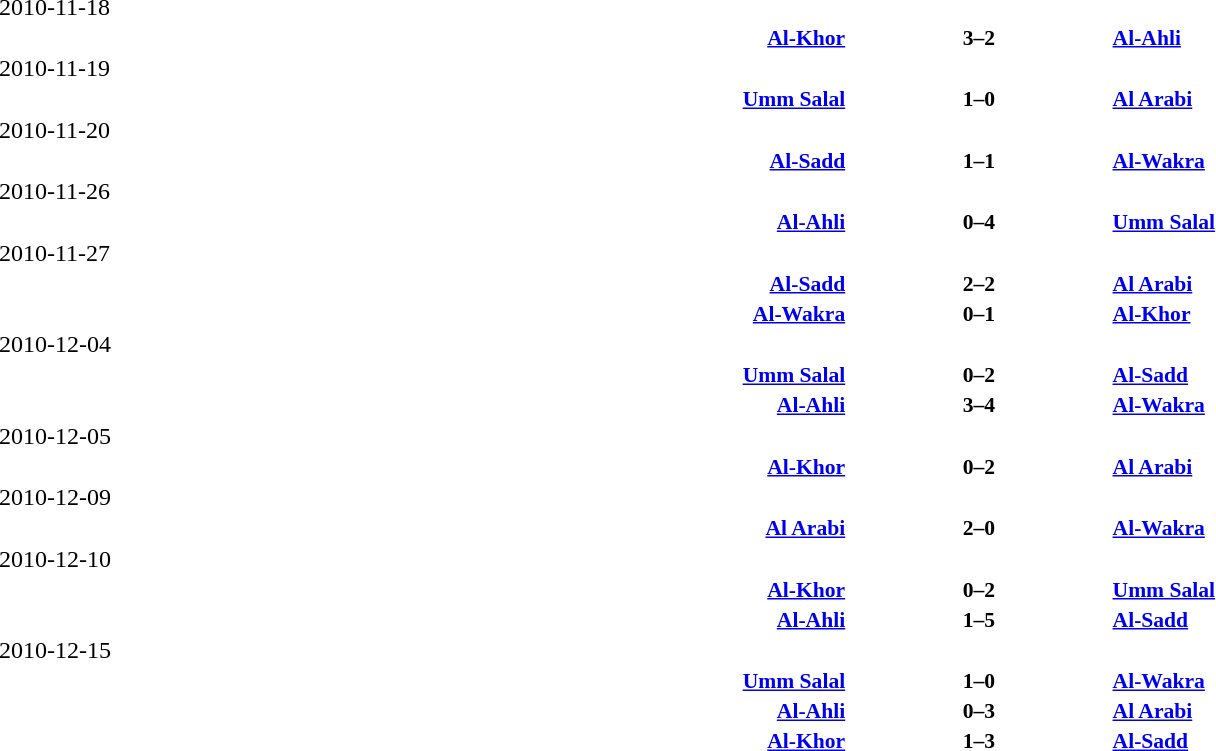<table width=100% cellspacing=1>
<tr>
<th></th>
<th></th>
<th></th>
</tr>
<tr>
<td>2010-11-18</td>
</tr>
<tr style=font-size:90%>
<td align=right><strong><a href='#'>Al-Khor</a></strong></td>
<td align=center><strong>3–2</strong></td>
<td><strong><a href='#'>Al-Ahli</a></strong></td>
</tr>
<tr>
<td>2010-11-19</td>
</tr>
<tr style=font-size:90%>
<td align=right><strong><a href='#'>Umm Salal</a></strong></td>
<td align=center><strong>1–0</strong></td>
<td><strong><a href='#'>Al Arabi</a></strong></td>
</tr>
<tr>
<td>2010-11-20</td>
</tr>
<tr style=font-size:90%>
<td align=right><strong><a href='#'>Al-Sadd</a></strong></td>
<td align=center><strong>1–1</strong></td>
<td><strong><a href='#'>Al-Wakra</a></strong></td>
</tr>
<tr>
<td>2010-11-26</td>
</tr>
<tr style=font-size:90%>
<td align=right><strong><a href='#'>Al-Ahli</a></strong></td>
<td align=center><strong>0–4</strong></td>
<td><strong><a href='#'>Umm Salal</a></strong></td>
</tr>
<tr>
<td>2010-11-27</td>
</tr>
<tr style=font-size:90%>
<td align=right><strong><a href='#'>Al-Sadd</a></strong></td>
<td align=center><strong>2–2</strong></td>
<td><strong><a href='#'>Al Arabi</a></strong></td>
</tr>
<tr style=font-size:90%>
<td align=right><strong><a href='#'>Al-Wakra</a></strong></td>
<td align=center><strong>0–1</strong></td>
<td><strong><a href='#'>Al-Khor</a></strong></td>
</tr>
<tr>
<td>2010-12-04</td>
</tr>
<tr style=font-size:90%>
<td align=right><strong><a href='#'>Umm Salal</a></strong></td>
<td align=center><strong>0–2</strong></td>
<td><strong><a href='#'>Al-Sadd</a></strong></td>
</tr>
<tr style=font-size:90%>
<td align=right><strong><a href='#'>Al-Ahli</a></strong></td>
<td align=center><strong>3–4</strong></td>
<td><strong><a href='#'>Al-Wakra</a></strong></td>
</tr>
<tr>
<td>2010-12-05</td>
</tr>
<tr style=font-size:90%>
<td align=right><strong><a href='#'>Al-Khor</a></strong></td>
<td align=center><strong>0–2</strong></td>
<td><strong><a href='#'>Al Arabi</a></strong></td>
</tr>
<tr>
<td>2010-12-09</td>
</tr>
<tr style=font-size:90%>
<td align=right><strong><a href='#'>Al Arabi</a></strong></td>
<td align=center><strong>2–0</strong></td>
<td><strong><a href='#'>Al-Wakra</a></strong></td>
</tr>
<tr>
<td>2010-12-10</td>
</tr>
<tr style=font-size:90%>
<td align=right><strong><a href='#'>Al-Khor</a></strong></td>
<td align=center><strong>0–2</strong></td>
<td><strong><a href='#'>Umm Salal</a></strong></td>
</tr>
<tr style=font-size:90%>
<td align=right><strong><a href='#'>Al-Ahli</a></strong></td>
<td align=center><strong>1–5</strong></td>
<td><strong><a href='#'>Al-Sadd</a></strong></td>
</tr>
<tr>
<td>2010-12-15</td>
</tr>
<tr style=font-size:90%>
<td align=right><strong><a href='#'>Umm Salal</a></strong></td>
<td align=center><strong>1–0</strong></td>
<td><strong><a href='#'>Al-Wakra</a></strong></td>
</tr>
<tr style=font-size:90%>
<td align=right><strong><a href='#'>Al-Ahli</a></strong></td>
<td align=center><strong>0–3</strong></td>
<td><strong><a href='#'>Al Arabi</a></strong></td>
</tr>
<tr style=font-size:90%>
<td align=right><strong><a href='#'>Al-Khor</a></strong></td>
<td align=center><strong>1–3</strong></td>
<td><strong><a href='#'>Al-Sadd</a></strong></td>
</tr>
</table>
